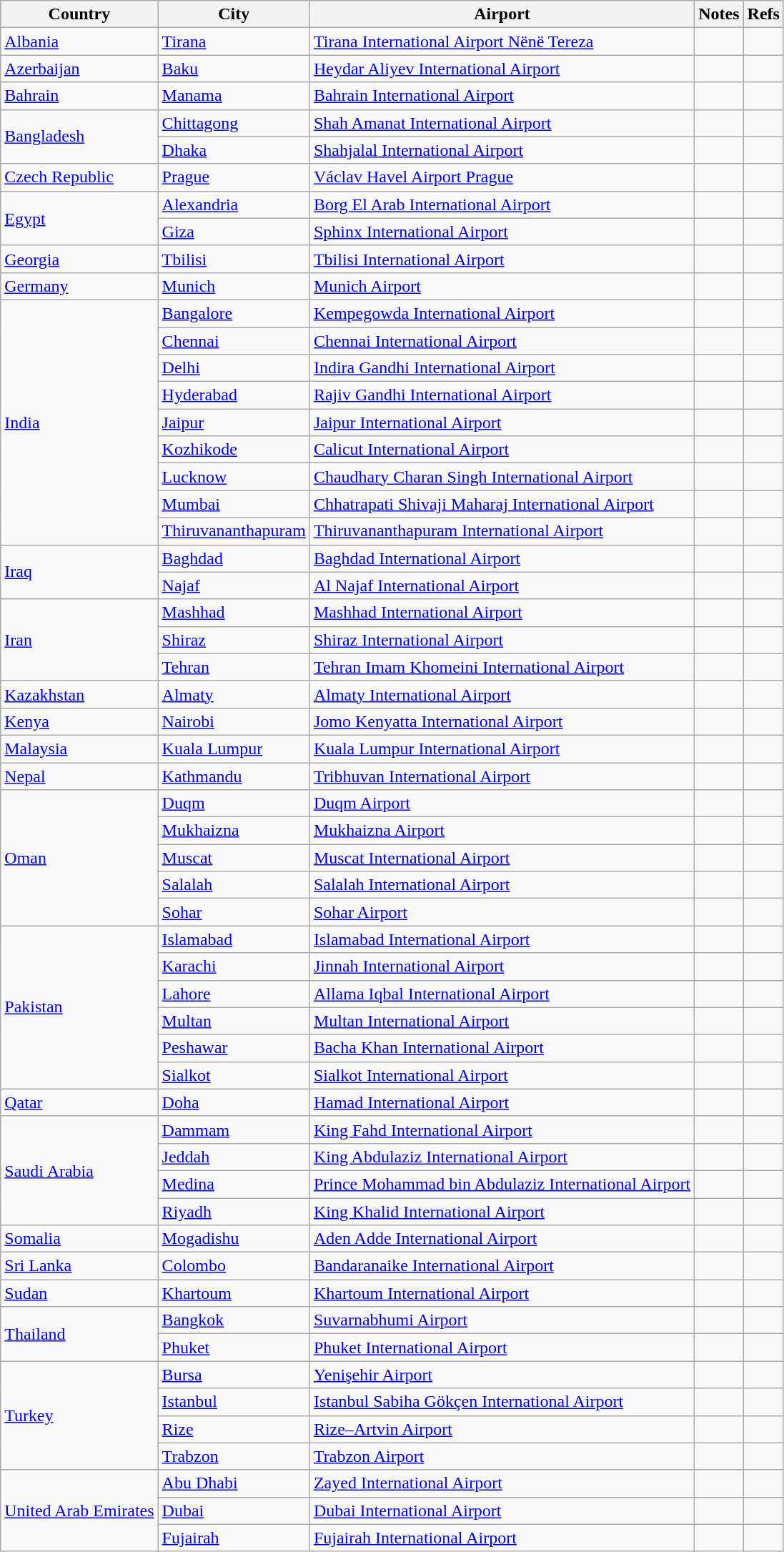<table class="sortable wikitable">
<tr>
<th>Country</th>
<th>City</th>
<th>Airport</th>
<th>Notes</th>
<th class="unsortable">Refs</th>
</tr>
<tr>
<td><a href='#'>Albania</a></td>
<td><a href='#'>Tirana</a></td>
<td><a href='#'>Tirana International Airport Nënë Tereza</a></td>
<td align=center></td>
<td align=center></td>
</tr>
<tr>
<td><a href='#'>Azerbaijan</a></td>
<td><a href='#'>Baku</a></td>
<td><a href='#'>Heydar Aliyev International Airport</a></td>
<td></td>
<td align=center></td>
</tr>
<tr>
<td><a href='#'>Bahrain</a></td>
<td><a href='#'>Manama</a></td>
<td><a href='#'>Bahrain International Airport</a></td>
<td align=center></td>
<td align=center></td>
</tr>
<tr>
<td rowspan="2"><a href='#'>Bangladesh</a></td>
<td><a href='#'>Chittagong</a></td>
<td><a href='#'>Shah Amanat International Airport</a></td>
<td align=center></td>
<td align=center></td>
</tr>
<tr>
<td><a href='#'>Dhaka</a></td>
<td><a href='#'>Shahjalal International Airport</a></td>
<td align=center></td>
<td align=center></td>
</tr>
<tr>
<td><a href='#'>Czech Republic</a></td>
<td><a href='#'>Prague</a></td>
<td><a href='#'>Václav Havel Airport Prague</a></td>
<td align=center></td>
<td align=center></td>
</tr>
<tr>
<td rowspan="2"><a href='#'>Egypt</a></td>
<td><a href='#'>Alexandria</a></td>
<td><a href='#'>Borg El Arab International Airport</a></td>
<td align=center></td>
<td align=center></td>
</tr>
<tr>
<td><a href='#'>Giza</a></td>
<td><a href='#'>Sphinx International Airport</a></td>
<td align=center></td>
<td align=center></td>
</tr>
<tr>
<td><a href='#'>Georgia</a></td>
<td><a href='#'>Tbilisi</a></td>
<td><a href='#'>Tbilisi International Airport</a></td>
<td></td>
<td align=center></td>
</tr>
<tr>
<td><a href='#'>Germany</a></td>
<td><a href='#'>Munich</a></td>
<td><a href='#'>Munich Airport</a></td>
<td align=center></td>
<td align=center></td>
</tr>
<tr>
<td rowspan="9"><a href='#'>India</a></td>
<td><a href='#'>Bangalore</a></td>
<td><a href='#'>Kempegowda International Airport</a></td>
<td align=center></td>
<td align=center></td>
</tr>
<tr>
<td><a href='#'>Chennai</a></td>
<td><a href='#'>Chennai International Airport</a></td>
<td align=center></td>
<td align=center></td>
</tr>
<tr>
<td><a href='#'>Delhi</a></td>
<td><a href='#'>Indira Gandhi International Airport</a></td>
<td align=center></td>
<td align=center></td>
</tr>
<tr>
<td><a href='#'>Hyderabad</a></td>
<td><a href='#'>Rajiv Gandhi International Airport</a></td>
<td align=center></td>
<td align=center></td>
</tr>
<tr>
<td><a href='#'>Jaipur</a></td>
<td><a href='#'>Jaipur International Airport</a></td>
<td align=center></td>
<td align=center></td>
</tr>
<tr>
<td><a href='#'>Kozhikode</a></td>
<td><a href='#'>Calicut International Airport</a></td>
<td align=center></td>
<td align=center></td>
</tr>
<tr>
<td><a href='#'>Lucknow</a></td>
<td><a href='#'>Chaudhary Charan Singh International Airport</a></td>
<td align=center></td>
<td align=center></td>
</tr>
<tr>
<td><a href='#'>Mumbai</a></td>
<td><a href='#'>Chhatrapati Shivaji Maharaj International Airport</a></td>
<td align=center></td>
<td align=center></td>
</tr>
<tr>
<td><a href='#'>Thiruvananthapuram</a></td>
<td><a href='#'>Thiruvananthapuram International Airport</a></td>
<td align=center></td>
<td align=center></td>
</tr>
<tr>
<td rowspan="2"><a href='#'>Iraq</a></td>
<td><a href='#'>Baghdad</a></td>
<td><a href='#'>Baghdad International Airport</a></td>
<td align=center></td>
<td align=center></td>
</tr>
<tr>
<td><a href='#'>Najaf</a></td>
<td><a href='#'>Al Najaf International Airport</a></td>
<td align=center></td>
<td align=center></td>
</tr>
<tr>
<td rowspan="3"><a href='#'>Iran</a></td>
<td><a href='#'>Mashhad</a></td>
<td><a href='#'>Mashhad International Airport</a></td>
<td align=center></td>
<td align=center></td>
</tr>
<tr>
<td><a href='#'>Shiraz</a></td>
<td><a href='#'>Shiraz International Airport</a></td>
<td align=center></td>
<td align=center></td>
</tr>
<tr>
<td><a href='#'>Tehran</a></td>
<td><a href='#'>Tehran Imam Khomeini International Airport</a></td>
<td align=center></td>
<td align=center></td>
</tr>
<tr>
<td><a href='#'>Kazakhstan</a></td>
<td><a href='#'>Almaty</a></td>
<td><a href='#'>Almaty International Airport</a></td>
<td align=center></td>
<td align=center></td>
</tr>
<tr>
<td><a href='#'>Kenya</a></td>
<td><a href='#'>Nairobi</a></td>
<td><a href='#'>Jomo Kenyatta International Airport</a></td>
<td align=center></td>
<td align=center></td>
</tr>
<tr>
<td><a href='#'>Malaysia</a></td>
<td><a href='#'>Kuala Lumpur</a></td>
<td><a href='#'>Kuala Lumpur International Airport</a></td>
<td align=center></td>
<td align=center></td>
</tr>
<tr>
<td><a href='#'>Nepal</a></td>
<td><a href='#'>Kathmandu</a></td>
<td><a href='#'>Tribhuvan International Airport</a></td>
<td align=center></td>
<td align=center></td>
</tr>
<tr>
<td rowspan="5"><a href='#'>Oman</a></td>
<td><a href='#'>Duqm</a></td>
<td><a href='#'>Duqm Airport</a></td>
<td align=center></td>
<td align=center></td>
</tr>
<tr>
<td><a href='#'>Mukhaizna</a></td>
<td><a href='#'>Mukhaizna Airport</a></td>
<td></td>
<td align=center></td>
</tr>
<tr>
<td><a href='#'>Muscat</a></td>
<td><a href='#'>Muscat International Airport</a></td>
<td></td>
<td align=center></td>
</tr>
<tr>
<td><a href='#'>Salalah</a></td>
<td><a href='#'>Salalah International Airport</a></td>
<td align=center></td>
<td align=center></td>
</tr>
<tr>
<td><a href='#'>Sohar</a></td>
<td><a href='#'>Sohar Airport</a></td>
<td align=center></td>
<td align=center></td>
</tr>
<tr>
<td rowspan="6"><a href='#'>Pakistan</a></td>
<td><a href='#'>Islamabad</a></td>
<td><a href='#'>Islamabad International Airport</a></td>
<td align=center></td>
<td align=center></td>
</tr>
<tr>
<td><a href='#'>Karachi</a></td>
<td><a href='#'>Jinnah International Airport</a></td>
<td align=center></td>
<td align=center></td>
</tr>
<tr>
<td><a href='#'>Lahore</a></td>
<td><a href='#'>Allama Iqbal International Airport</a></td>
<td align=center></td>
<td align=center></td>
</tr>
<tr>
<td><a href='#'>Multan</a></td>
<td><a href='#'>Multan International Airport</a></td>
<td align=center></td>
<td align=center></td>
</tr>
<tr>
<td><a href='#'>Peshawar</a></td>
<td><a href='#'>Bacha Khan International Airport</a></td>
<td align=center></td>
<td align=center></td>
</tr>
<tr>
<td><a href='#'>Sialkot</a></td>
<td><a href='#'>Sialkot International Airport</a></td>
<td align=center></td>
<td align=center></td>
</tr>
<tr>
<td><a href='#'>Qatar</a></td>
<td><a href='#'>Doha</a></td>
<td><a href='#'>Hamad International Airport</a></td>
<td align=center></td>
<td align=center></td>
</tr>
<tr>
<td rowspan="4"><a href='#'>Saudi Arabia</a></td>
<td><a href='#'>Dammam</a></td>
<td><a href='#'>King Fahd International Airport</a></td>
<td align=center></td>
<td align=center></td>
</tr>
<tr>
<td><a href='#'>Jeddah</a></td>
<td><a href='#'>King Abdulaziz International Airport</a></td>
<td align=center></td>
<td align=center></td>
</tr>
<tr>
<td><a href='#'>Medina</a></td>
<td><a href='#'>Prince Mohammad bin Abdulaziz International Airport</a></td>
<td align=center></td>
<td align=center></td>
</tr>
<tr>
<td><a href='#'>Riyadh</a></td>
<td><a href='#'>King Khalid International Airport</a></td>
<td align=center></td>
<td align=center></td>
</tr>
<tr>
<td><a href='#'>Somalia</a></td>
<td><a href='#'>Mogadishu</a></td>
<td><a href='#'>Aden Adde International Airport</a></td>
<td align=center></td>
<td align=center></td>
</tr>
<tr>
<td><a href='#'>Sri Lanka</a></td>
<td><a href='#'>Colombo</a></td>
<td><a href='#'>Bandaranaike International Airport</a></td>
<td align=center></td>
<td align=center></td>
</tr>
<tr>
<td><a href='#'>Sudan</a></td>
<td><a href='#'>Khartoum</a></td>
<td><a href='#'>Khartoum International Airport</a></td>
<td align=center></td>
<td align=center></td>
</tr>
<tr>
<td rowspan="2"><a href='#'>Thailand</a></td>
<td><a href='#'>Bangkok</a></td>
<td><a href='#'>Suvarnabhumi Airport</a></td>
<td align=center></td>
<td align=center></td>
</tr>
<tr>
<td><a href='#'>Phuket</a></td>
<td><a href='#'>Phuket International Airport</a></td>
<td align=center></td>
<td align=center></td>
</tr>
<tr>
<td rowspan="4"><a href='#'>Turkey</a></td>
<td><a href='#'>Bursa</a></td>
<td><a href='#'>Yenişehir Airport</a></td>
<td align=center></td>
<td align=center></td>
</tr>
<tr>
<td><a href='#'>Istanbul</a></td>
<td><a href='#'>Istanbul Sabiha Gökçen International Airport</a></td>
<td align=center></td>
<td align=center></td>
</tr>
<tr>
<td><a href='#'>Rize</a></td>
<td><a href='#'>Rize–Artvin Airport</a></td>
<td></td>
<td align=center></td>
</tr>
<tr>
<td><a href='#'>Trabzon</a></td>
<td><a href='#'>Trabzon Airport</a></td>
<td></td>
<td align=center></td>
</tr>
<tr>
<td rowspan="3"><a href='#'>United Arab Emirates</a></td>
<td><a href='#'>Abu Dhabi</a></td>
<td><a href='#'>Zayed International Airport</a></td>
<td align=center></td>
<td align=center></td>
</tr>
<tr>
<td><a href='#'>Dubai</a></td>
<td><a href='#'>Dubai International Airport</a></td>
<td align=center></td>
<td align=center></td>
</tr>
<tr>
<td><a href='#'>Fujairah</a></td>
<td><a href='#'>Fujairah International Airport</a></td>
<td align=center></td>
<td align=center></td>
</tr>
</table>
